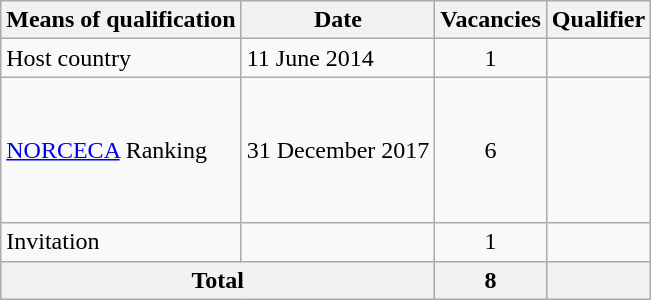<table class="wikitable">
<tr>
<th>Means of qualification</th>
<th>Date</th>
<th>Vacancies</th>
<th>Qualifier</th>
</tr>
<tr>
<td>Host country</td>
<td>11 June 2014</td>
<td align="center">1</td>
<td></td>
</tr>
<tr>
<td><a href='#'>NORCECA</a> Ranking</td>
<td>31 December 2017</td>
<td align="center">6</td>
<td><br><br><br><br><br></td>
</tr>
<tr>
<td>Invitation</td>
<td></td>
<td align="center">1</td>
<td></td>
</tr>
<tr>
<th colspan="2">Total</th>
<th align="center">8</th>
<th></th>
</tr>
</table>
